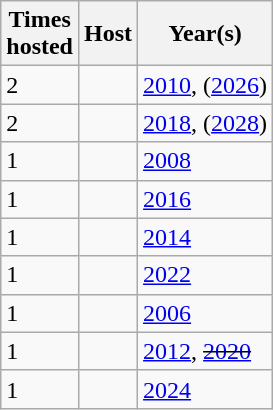<table class="wikitable">
<tr>
<th>Times <br> hosted</th>
<th>Host</th>
<th>Year(s)</th>
</tr>
<tr>
<td>2</td>
<td></td>
<td><a href='#'>2010</a>, (<a href='#'>2026</a>)</td>
</tr>
<tr>
<td>2</td>
<td></td>
<td><a href='#'>2018</a>, (<a href='#'>2028</a>)</td>
</tr>
<tr>
<td>1</td>
<td></td>
<td><a href='#'>2008</a></td>
</tr>
<tr>
<td>1</td>
<td></td>
<td><a href='#'>2016</a></td>
</tr>
<tr>
<td>1</td>
<td></td>
<td><a href='#'>2014</a></td>
</tr>
<tr>
<td>1</td>
<td></td>
<td><a href='#'>2022</a></td>
</tr>
<tr>
<td>1</td>
<td></td>
<td><a href='#'>2006</a></td>
</tr>
<tr>
<td>1</td>
<td></td>
<td><a href='#'>2012</a>, <del><a href='#'>2020</a></del></td>
</tr>
<tr>
<td>1</td>
<td></td>
<td><a href='#'>2024</a></td>
</tr>
</table>
